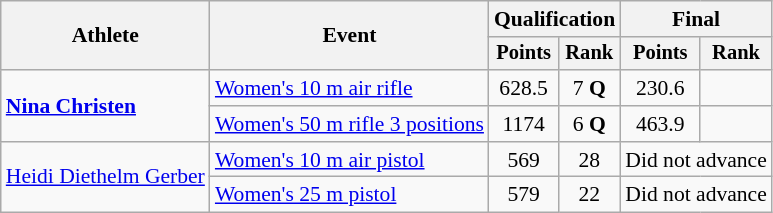<table class="wikitable" style="font-size:90%">
<tr>
<th rowspan="2">Athlete</th>
<th rowspan="2">Event</th>
<th colspan=2>Qualification</th>
<th colspan=2>Final</th>
</tr>
<tr style="font-size:95%">
<th>Points</th>
<th>Rank</th>
<th>Points</th>
<th>Rank</th>
</tr>
<tr align=center>
<td align=left rowspan=2><strong><a href='#'>Nina Christen</a></strong></td>
<td align=left><a href='#'>Women's 10 m air rifle</a></td>
<td>628.5</td>
<td>7 <strong>Q</strong></td>
<td>230.6</td>
<td></td>
</tr>
<tr align=center>
<td align=left><a href='#'>Women's 50 m rifle 3 positions</a></td>
<td>1174</td>
<td>6 <strong>Q</strong></td>
<td>463.9</td>
<td></td>
</tr>
<tr align=center>
<td align=left rowspan=2><a href='#'>Heidi Diethelm Gerber</a></td>
<td align=left><a href='#'>Women's 10 m air pistol</a></td>
<td>569</td>
<td>28</td>
<td colspan=2>Did not advance</td>
</tr>
<tr align=center>
<td align=left><a href='#'>Women's 25 m pistol</a></td>
<td>579</td>
<td>22</td>
<td colspan=2>Did not advance</td>
</tr>
</table>
